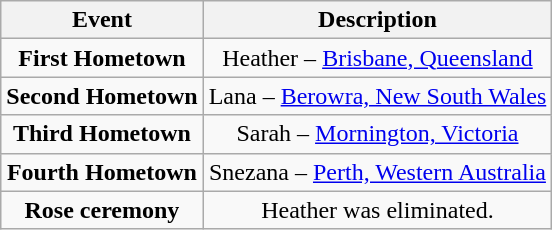<table class="wikitable sortable" style="text-align:center;">
<tr>
<th>Event</th>
<th>Description</th>
</tr>
<tr>
<td><strong>First Hometown</strong></td>
<td>Heather – <a href='#'>Brisbane, Queensland</a></td>
</tr>
<tr>
<td><strong>Second Hometown</strong></td>
<td>Lana – <a href='#'>Berowra, New South Wales</a></td>
</tr>
<tr>
<td><strong>Third Hometown</strong></td>
<td>Sarah – <a href='#'>Mornington, Victoria</a></td>
</tr>
<tr>
<td><strong>Fourth Hometown</strong></td>
<td>Snezana – <a href='#'>Perth, Western Australia</a></td>
</tr>
<tr>
<td><strong>Rose ceremony</strong></td>
<td>Heather was eliminated.</td>
</tr>
</table>
